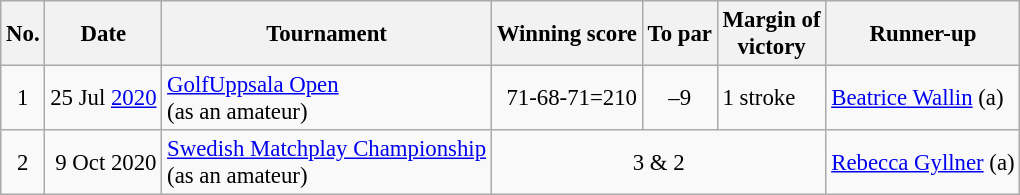<table class="wikitable " style="font-size:95%;">
<tr>
<th>No.</th>
<th>Date</th>
<th>Tournament</th>
<th>Winning score</th>
<th>To par</th>
<th>Margin of<br>victory</th>
<th>Runner-up</th>
</tr>
<tr>
<td align=center>1</td>
<td align=right>25 Jul <a href='#'>2020</a></td>
<td><a href='#'>GolfUppsala Open</a><br>(as an amateur)</td>
<td align=right>71-68-71=210</td>
<td align=center>–9</td>
<td>1 stroke</td>
<td> <a href='#'>Beatrice Wallin</a> (a)</td>
</tr>
<tr>
<td align=center>2</td>
<td align=right>9 Oct 2020</td>
<td><a href='#'>Swedish Matchplay Championship</a><br>(as an amateur)</td>
<td colspan= 3 align=center>3 & 2</td>
<td> <a href='#'>Rebecca Gyllner</a> (a)</td>
</tr>
</table>
